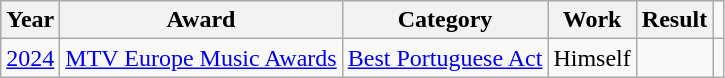<table class="wikitable">
<tr>
<th>Year</th>
<th>Award</th>
<th>Category</th>
<th>Work</th>
<th>Result</th>
</tr>
<tr>
<td><a href='#'>2024</a></td>
<td><a href='#'>MTV Europe Music Awards</a></td>
<td><a href='#'>Best Portuguese Act</a></td>
<td>Himself</td>
<td></td>
<td></td>
</tr>
</table>
